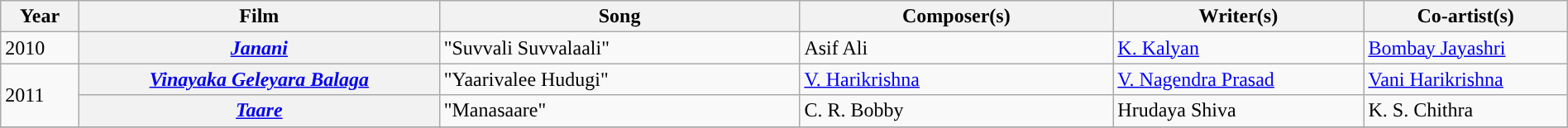<table class="wikitable plainrowheaders" width="100%" textcolor:#000;">
<tr style="background:#b0e0e66;">
<th scope="col" width=5%><strong>Year</strong></th>
<th scope="col" width=23%><strong>Film</strong></th>
<th scope="col" width=23%><strong>Song</strong></th>
<th scope="col" width=20%><strong>Composer(s)</strong></th>
<th scope="col" width=16%><strong>Writer(s)</strong></th>
<th scope="col" width=18%><strong>Co-artist(s)</strong></th>
</tr>
<tr>
<td>2010</td>
<th><em><a href='#'>Janani</a></em></th>
<td>"Suvvali Suvvalaali"</td>
<td>Asif Ali</td>
<td><a href='#'>K. Kalyan</a></td>
<td><a href='#'>Bombay Jayashri</a></td>
</tr>
<tr>
<td rowspan="2">2011</td>
<th><em><a href='#'>Vinayaka Geleyara Balaga</a></em></th>
<td>"Yaarivalee Hudugi"</td>
<td><a href='#'>V. Harikrishna</a></td>
<td><a href='#'>V. Nagendra Prasad</a></td>
<td><a href='#'>Vani Harikrishna</a></td>
</tr>
<tr>
<th><em><a href='#'>Taare</a></em></th>
<td>"Manasaare"</td>
<td>C. R. Bobby</td>
<td>Hrudaya Shiva</td>
<td>K. S. Chithra</td>
</tr>
<tr>
</tr>
</table>
